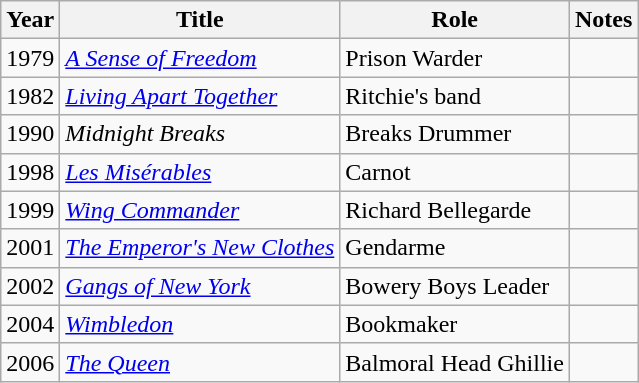<table class="wikitable">
<tr>
<th>Year</th>
<th>Title</th>
<th>Role</th>
<th>Notes</th>
</tr>
<tr>
<td>1979</td>
<td><em><a href='#'>A Sense of Freedom</a></em></td>
<td>Prison Warder</td>
<td></td>
</tr>
<tr>
<td>1982</td>
<td><em><a href='#'>Living Apart Together</a></em></td>
<td>Ritchie's band</td>
<td></td>
</tr>
<tr>
<td>1990</td>
<td><em>Midnight Breaks</em></td>
<td>Breaks Drummer</td>
<td></td>
</tr>
<tr>
<td>1998</td>
<td><em><a href='#'>Les Misérables</a></em></td>
<td>Carnot</td>
<td></td>
</tr>
<tr>
<td>1999</td>
<td><em><a href='#'>Wing Commander</a></em></td>
<td>Richard Bellegarde</td>
<td></td>
</tr>
<tr>
<td>2001</td>
<td><em><a href='#'>The Emperor's New Clothes</a></em></td>
<td>Gendarme</td>
<td></td>
</tr>
<tr>
<td>2002</td>
<td><em><a href='#'>Gangs of New York</a></em></td>
<td>Bowery Boys Leader</td>
<td></td>
</tr>
<tr>
<td>2004</td>
<td><em><a href='#'>Wimbledon</a></em></td>
<td>Bookmaker</td>
<td></td>
</tr>
<tr>
<td>2006</td>
<td><em><a href='#'>The Queen</a></em></td>
<td>Balmoral Head Ghillie</td>
<td></td>
</tr>
</table>
